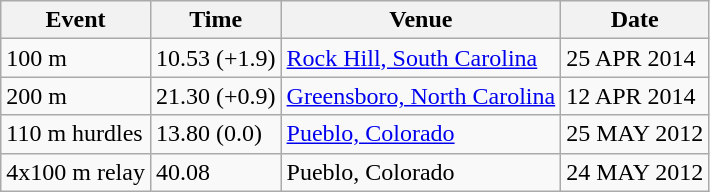<table class="wikitable">
<tr>
<th>Event</th>
<th>Time</th>
<th>Venue</th>
<th>Date</th>
</tr>
<tr>
<td>100 m</td>
<td>10.53 (+1.9)</td>
<td><a href='#'>Rock Hill, South Carolina</a></td>
<td>25 APR 2014 </td>
</tr>
<tr>
<td>200 m</td>
<td>21.30 (+0.9)</td>
<td><a href='#'>Greensboro, North Carolina</a></td>
<td>12 APR 2014</td>
</tr>
<tr>
<td>110 m hurdles</td>
<td>13.80 (0.0)</td>
<td><a href='#'>Pueblo, Colorado</a></td>
<td>25 MAY 2012</td>
</tr>
<tr>
<td>4x100 m relay</td>
<td>40.08</td>
<td>Pueblo, Colorado</td>
<td>24 MAY 2012</td>
</tr>
</table>
